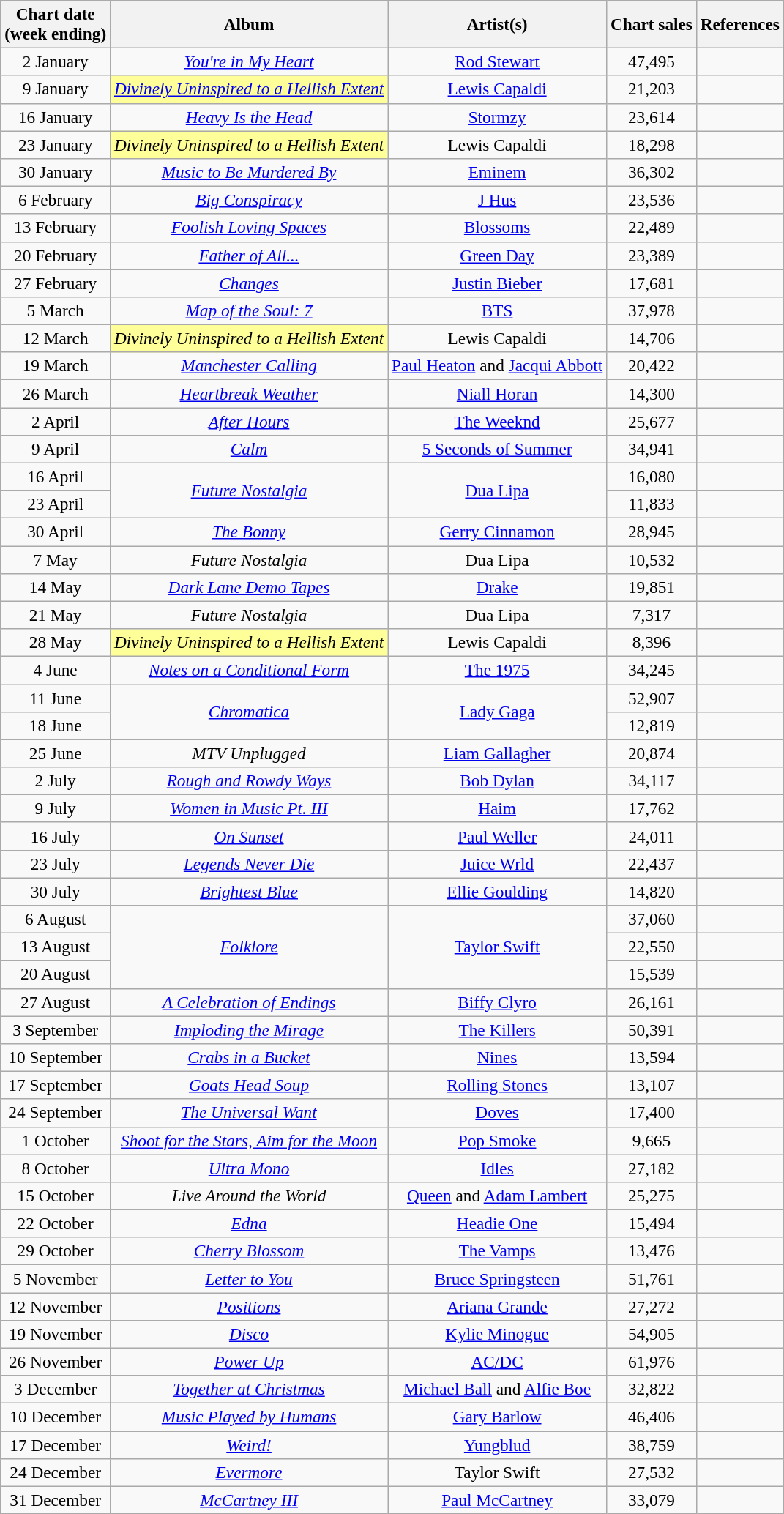<table class="wikitable" style="font-size:97%; text-align:center;">
<tr>
<th>Chart date<br>(week ending)</th>
<th>Album</th>
<th>Artist(s)</th>
<th>Chart sales</th>
<th>References</th>
</tr>
<tr>
<td>2 January</td>
<td><em><a href='#'>You're in My Heart</a></em></td>
<td><a href='#'>Rod Stewart</a></td>
<td>47,495</td>
<td></td>
</tr>
<tr>
<td>9 January</td>
<td bgcolor=#FFFF99><em><a href='#'>Divinely Uninspired to a Hellish Extent</a></em></td>
<td><a href='#'>Lewis Capaldi</a></td>
<td>21,203</td>
<td></td>
</tr>
<tr>
<td>16 January</td>
<td><em><a href='#'>Heavy Is the Head</a></em></td>
<td><a href='#'>Stormzy</a></td>
<td>23,614</td>
<td></td>
</tr>
<tr>
<td>23 January</td>
<td bgcolor=#FFFF99><em>Divinely Uninspired to a Hellish Extent</em></td>
<td>Lewis Capaldi</td>
<td>18,298</td>
<td></td>
</tr>
<tr>
<td>30 January</td>
<td><em><a href='#'>Music to Be Murdered By</a></em></td>
<td><a href='#'>Eminem</a></td>
<td>36,302</td>
<td></td>
</tr>
<tr>
<td>6 February</td>
<td><em><a href='#'>Big Conspiracy</a></em></td>
<td><a href='#'>J Hus</a></td>
<td>23,536</td>
<td></td>
</tr>
<tr>
<td>13 February</td>
<td><em><a href='#'>Foolish Loving Spaces</a></em></td>
<td><a href='#'>Blossoms</a></td>
<td>22,489</td>
<td></td>
</tr>
<tr>
<td>20 February</td>
<td><em><a href='#'>Father of All...</a></em></td>
<td><a href='#'>Green Day</a></td>
<td>23,389</td>
<td></td>
</tr>
<tr>
<td>27 February</td>
<td><em><a href='#'>Changes</a></em></td>
<td><a href='#'>Justin Bieber</a></td>
<td>17,681</td>
<td></td>
</tr>
<tr>
<td>5 March</td>
<td><em><a href='#'>Map of the Soul: 7</a></em></td>
<td><a href='#'>BTS</a></td>
<td>37,978</td>
<td></td>
</tr>
<tr>
<td>12 March</td>
<td bgcolor=#FFFF99><em>Divinely Uninspired to a Hellish Extent</em></td>
<td>Lewis Capaldi</td>
<td>14,706</td>
<td></td>
</tr>
<tr>
<td>19 March</td>
<td><em><a href='#'>Manchester Calling</a></em></td>
<td><a href='#'>Paul Heaton</a> and <a href='#'>Jacqui Abbott</a></td>
<td>20,422</td>
<td></td>
</tr>
<tr>
<td>26 March</td>
<td><em><a href='#'>Heartbreak Weather</a></em></td>
<td><a href='#'>Niall Horan</a></td>
<td>14,300</td>
<td></td>
</tr>
<tr>
<td>2 April</td>
<td><em><a href='#'>After Hours</a></em></td>
<td><a href='#'>The Weeknd</a></td>
<td>25,677</td>
<td></td>
</tr>
<tr>
<td>9 April</td>
<td><em><a href='#'>Calm</a></em></td>
<td><a href='#'>5 Seconds of Summer</a></td>
<td>34,941</td>
<td></td>
</tr>
<tr>
<td>16 April</td>
<td rowspan="2"><em><a href='#'>Future Nostalgia</a></em></td>
<td rowspan="2"><a href='#'>Dua Lipa</a></td>
<td>16,080</td>
<td></td>
</tr>
<tr>
<td>23 April</td>
<td>11,833</td>
<td></td>
</tr>
<tr>
<td>30 April</td>
<td><em><a href='#'>The Bonny</a></em></td>
<td><a href='#'>Gerry Cinnamon</a></td>
<td>28,945</td>
<td></td>
</tr>
<tr>
<td>7 May</td>
<td><em>Future Nostalgia</em></td>
<td>Dua Lipa</td>
<td>10,532</td>
<td></td>
</tr>
<tr>
<td>14 May</td>
<td><em><a href='#'>Dark Lane Demo Tapes</a></em></td>
<td><a href='#'>Drake</a></td>
<td>19,851</td>
<td></td>
</tr>
<tr>
<td>21 May</td>
<td><em>Future Nostalgia</em></td>
<td>Dua Lipa</td>
<td>7,317</td>
<td></td>
</tr>
<tr>
<td>28 May</td>
<td bgcolor=#FFFF99><em>Divinely Uninspired to a Hellish Extent</em></td>
<td>Lewis Capaldi</td>
<td>8,396</td>
<td></td>
</tr>
<tr>
<td>4 June</td>
<td><em><a href='#'>Notes on a Conditional Form</a></em></td>
<td><a href='#'>The 1975</a></td>
<td>34,245</td>
<td></td>
</tr>
<tr>
<td>11 June</td>
<td rowspan="2"><em><a href='#'>Chromatica</a></em></td>
<td rowspan="2"><a href='#'>Lady Gaga</a></td>
<td>52,907</td>
<td></td>
</tr>
<tr>
<td>18 June</td>
<td>12,819</td>
<td></td>
</tr>
<tr>
<td>25 June</td>
<td><em>MTV Unplugged</em></td>
<td><a href='#'>Liam Gallagher</a></td>
<td>20,874</td>
<td></td>
</tr>
<tr>
<td>2 July</td>
<td><em><a href='#'>Rough and Rowdy Ways</a></em></td>
<td><a href='#'>Bob Dylan</a></td>
<td>34,117</td>
<td></td>
</tr>
<tr>
<td>9 July</td>
<td><em><a href='#'>Women in Music Pt. III</a></em></td>
<td><a href='#'>Haim</a></td>
<td>17,762</td>
<td></td>
</tr>
<tr>
<td>16 July</td>
<td><em><a href='#'>On Sunset</a></em></td>
<td><a href='#'>Paul Weller</a></td>
<td>24,011</td>
<td></td>
</tr>
<tr>
<td>23 July</td>
<td><em><a href='#'>Legends Never Die</a></em></td>
<td><a href='#'>Juice Wrld</a></td>
<td>22,437</td>
<td></td>
</tr>
<tr>
<td>30 July</td>
<td><em><a href='#'>Brightest Blue</a></em></td>
<td><a href='#'>Ellie Goulding</a></td>
<td>14,820</td>
<td></td>
</tr>
<tr>
<td>6 August</td>
<td rowspan="3"><em><a href='#'>Folklore</a></em></td>
<td rowspan="3"><a href='#'>Taylor Swift</a></td>
<td>37,060</td>
<td></td>
</tr>
<tr>
<td>13 August</td>
<td>22,550</td>
<td></td>
</tr>
<tr>
<td>20 August</td>
<td>15,539</td>
<td></td>
</tr>
<tr>
<td>27 August</td>
<td><em><a href='#'>A Celebration of Endings</a></em></td>
<td><a href='#'>Biffy Clyro</a></td>
<td>26,161</td>
<td></td>
</tr>
<tr>
<td>3 September</td>
<td><em><a href='#'>Imploding the Mirage</a></em></td>
<td><a href='#'>The Killers</a></td>
<td>50,391</td>
<td></td>
</tr>
<tr>
<td>10 September</td>
<td><em><a href='#'>Crabs in a Bucket</a></em></td>
<td><a href='#'>Nines</a></td>
<td>13,594</td>
<td></td>
</tr>
<tr>
<td>17 September</td>
<td><em><a href='#'>Goats Head Soup</a></em></td>
<td><a href='#'>Rolling Stones</a></td>
<td>13,107</td>
<td></td>
</tr>
<tr>
<td>24 September</td>
<td><em><a href='#'>The Universal Want</a></em></td>
<td><a href='#'>Doves</a></td>
<td>17,400</td>
<td></td>
</tr>
<tr>
<td>1 October</td>
<td><em><a href='#'>Shoot for the Stars, Aim for the Moon</a></em></td>
<td><a href='#'>Pop Smoke</a></td>
<td>9,665</td>
<td></td>
</tr>
<tr>
<td>8 October</td>
<td><em><a href='#'>Ultra Mono</a></em></td>
<td><a href='#'>Idles</a></td>
<td>27,182</td>
<td></td>
</tr>
<tr>
<td>15 October</td>
<td><em>Live Around the World</em></td>
<td><a href='#'>Queen</a> and <a href='#'>Adam Lambert</a></td>
<td>25,275</td>
<td></td>
</tr>
<tr>
<td>22 October</td>
<td><em><a href='#'>Edna</a></em></td>
<td><a href='#'>Headie One</a></td>
<td>15,494</td>
<td></td>
</tr>
<tr>
<td>29 October</td>
<td><em><a href='#'>Cherry Blossom</a></em></td>
<td><a href='#'>The Vamps</a></td>
<td>13,476</td>
<td></td>
</tr>
<tr>
<td>5 November</td>
<td><em><a href='#'>Letter to You</a></em></td>
<td><a href='#'>Bruce Springsteen</a></td>
<td>51,761</td>
<td></td>
</tr>
<tr>
<td>12 November</td>
<td><em><a href='#'>Positions</a></em></td>
<td><a href='#'>Ariana Grande</a></td>
<td>27,272</td>
<td></td>
</tr>
<tr>
<td>19 November</td>
<td><em><a href='#'>Disco</a></em></td>
<td><a href='#'>Kylie Minogue</a></td>
<td>54,905</td>
<td></td>
</tr>
<tr>
<td>26 November</td>
<td><em><a href='#'>Power Up</a></em></td>
<td><a href='#'>AC/DC</a></td>
<td>61,976</td>
<td></td>
</tr>
<tr>
<td>3 December</td>
<td><em><a href='#'>Together at Christmas</a></em></td>
<td><a href='#'>Michael Ball</a> and <a href='#'>Alfie Boe</a></td>
<td>32,822</td>
<td></td>
</tr>
<tr>
<td>10 December</td>
<td><em><a href='#'>Music Played by Humans</a></em></td>
<td><a href='#'>Gary Barlow</a></td>
<td>46,406</td>
<td></td>
</tr>
<tr>
<td>17 December</td>
<td><em><a href='#'>Weird!</a></em></td>
<td><a href='#'>Yungblud</a></td>
<td>38,759</td>
<td></td>
</tr>
<tr>
<td>24 December</td>
<td><em><a href='#'>Evermore</a></em></td>
<td>Taylor Swift</td>
<td>27,532</td>
<td></td>
</tr>
<tr>
<td>31 December</td>
<td><em><a href='#'>McCartney III</a></em></td>
<td><a href='#'>Paul McCartney</a></td>
<td>33,079</td>
<td></td>
</tr>
</table>
